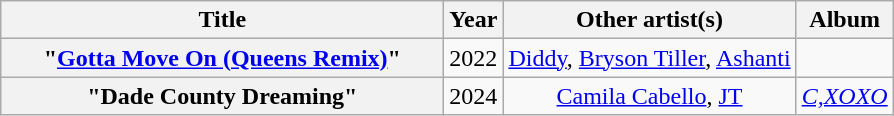<table class="wikitable plainrowheaders" style="text-align:center;">
<tr>
<th scope="col" style="width:18em;">Title</th>
<th scope="col">Year</th>
<th scope="col">Other artist(s)</th>
<th scope="col">Album</th>
</tr>
<tr>
<th scope="row">"<a href='#'>Gotta Move On (Queens Remix)</a>"</th>
<td>2022</td>
<td><a href='#'>Diddy</a>, <a href='#'>Bryson Tiller</a>, <a href='#'>Ashanti</a></td>
<td></td>
</tr>
<tr>
<th scope="row">"Dade County Dreaming"</th>
<td>2024</td>
<td><a href='#'>Camila Cabello</a>, <a href='#'>JT</a></td>
<td><em><a href='#'>C,XOXO</a></em></td>
</tr>
</table>
